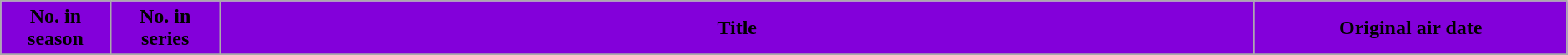<table class="wikitable plainrowheaders" style="width:99%;">
<tr>
<th scope="col" style="background-color: #8300DA; color: #000000;" width=7%>No. in<br>season</th>
<th scope="col" style="background-color: #8300DA; color: #000000;" width=7%>No. in<br>series</th>
<th scope="col" style="background-color: #8300DA; color: #000000;">Title</th>
<th scope="col" style="background-color: #8300DA; color: #000000;" width=20%>Original air date</th>
</tr>
<tr>
</tr>
</table>
